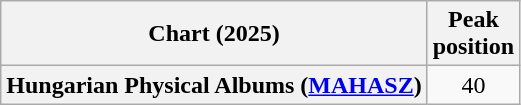<table class="wikitable sortable plainrowheaders" style="text-align:center">
<tr>
<th scope="col">Chart (2025)</th>
<th scope="col">Peak<br>position</th>
</tr>
<tr>
<th scope="row">Hungarian Physical Albums (<a href='#'>MAHASZ</a>)</th>
<td>40</td>
</tr>
</table>
